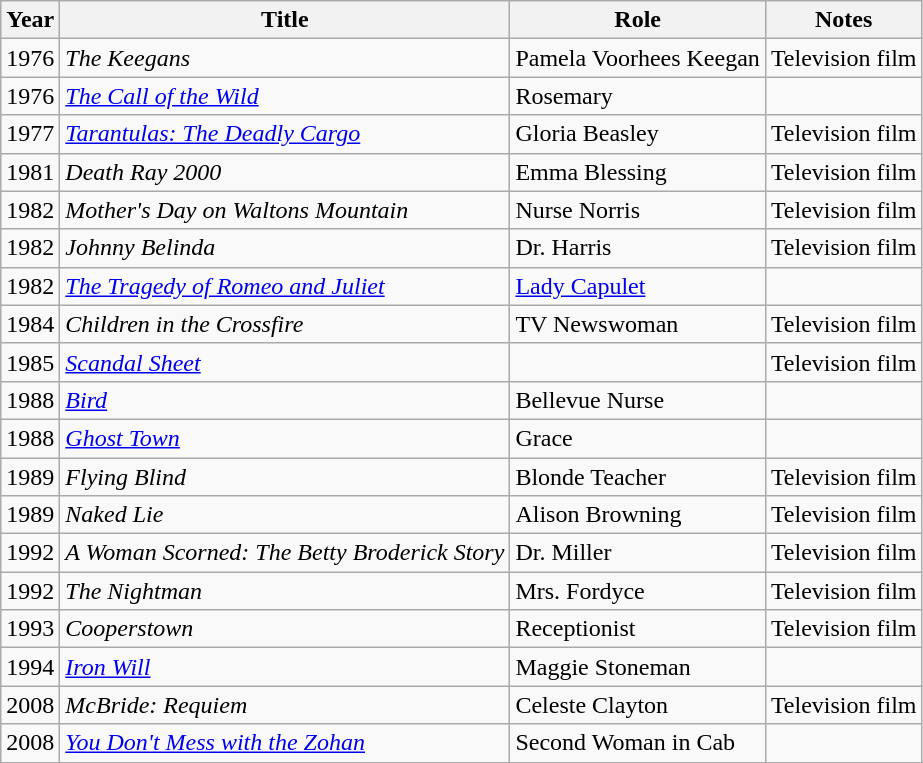<table class="wikitable sortable">
<tr>
<th>Year</th>
<th>Title</th>
<th>Role</th>
<th>Notes</th>
</tr>
<tr>
<td>1976</td>
<td><em>The Keegans</em></td>
<td>Pamela Voorhees Keegan</td>
<td>Television film</td>
</tr>
<tr>
<td>1976</td>
<td><em><a href='#'>The Call of the Wild</a></em></td>
<td>Rosemary</td>
<td></td>
</tr>
<tr>
<td>1977</td>
<td><em><a href='#'>Tarantulas: The Deadly Cargo</a></em></td>
<td>Gloria Beasley</td>
<td>Television film</td>
</tr>
<tr>
<td>1981</td>
<td><em>Death Ray 2000</em></td>
<td>Emma Blessing</td>
<td>Television film</td>
</tr>
<tr>
<td>1982</td>
<td><em>Mother's Day on Waltons Mountain</em></td>
<td>Nurse Norris</td>
<td>Television film</td>
</tr>
<tr>
<td>1982</td>
<td><em>Johnny Belinda</em></td>
<td>Dr. Harris</td>
<td>Television film</td>
</tr>
<tr>
<td>1982</td>
<td><em><a href='#'>The Tragedy of Romeo and Juliet</a></em></td>
<td><a href='#'>Lady Capulet</a></td>
<td></td>
</tr>
<tr>
<td>1984</td>
<td><em>Children in the Crossfire</em></td>
<td>TV Newswoman</td>
<td>Television film</td>
</tr>
<tr>
<td>1985</td>
<td><em><a href='#'>Scandal Sheet</a></em></td>
<td></td>
<td>Television film</td>
</tr>
<tr>
<td>1988</td>
<td><em><a href='#'>Bird</a></em></td>
<td>Bellevue Nurse</td>
<td></td>
</tr>
<tr>
<td>1988</td>
<td><em><a href='#'>Ghost Town</a></em></td>
<td>Grace</td>
<td></td>
</tr>
<tr>
<td>1989</td>
<td><em>Flying Blind</em></td>
<td>Blonde Teacher</td>
<td>Television film</td>
</tr>
<tr>
<td>1989</td>
<td><em>Naked Lie</em></td>
<td>Alison Browning</td>
<td>Television film</td>
</tr>
<tr>
<td>1992</td>
<td><em>A Woman Scorned: The Betty Broderick Story</em></td>
<td>Dr. Miller</td>
<td>Television film</td>
</tr>
<tr>
<td>1992</td>
<td><em>The Nightman</em></td>
<td>Mrs. Fordyce</td>
<td>Television film</td>
</tr>
<tr>
<td>1993</td>
<td><em>Cooperstown</em></td>
<td>Receptionist</td>
<td>Television film</td>
</tr>
<tr>
<td>1994</td>
<td><em><a href='#'>Iron Will</a></em></td>
<td>Maggie Stoneman</td>
<td></td>
</tr>
<tr>
<td>2008</td>
<td><em>McBride: Requiem</em></td>
<td>Celeste Clayton</td>
<td>Television film</td>
</tr>
<tr>
<td>2008</td>
<td><em><a href='#'>You Don't Mess with the Zohan</a></em></td>
<td>Second Woman in Cab</td>
<td></td>
</tr>
<tr>
</tr>
</table>
